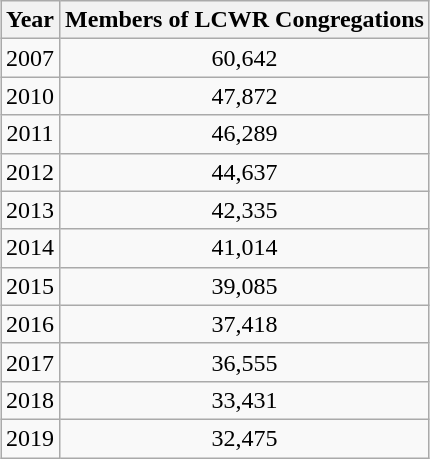<table class="wikitable" style="margin-left: auto; margin-right: auto; border: none;">
<tr>
<th>Year</th>
<th>Members of LCWR Congregations</th>
</tr>
<tr>
<td style="text-align:center;">2007</td>
<td style="text-align:center;">60,642 </td>
</tr>
<tr>
<td style="text-align:center;">2010</td>
<td style="text-align:center;">47,872 </td>
</tr>
<tr>
<td style="text-align:center;">2011</td>
<td style="text-align:center;">46,289 </td>
</tr>
<tr>
<td style="text-align:center;">2012</td>
<td style="text-align:center;">44,637 </td>
</tr>
<tr>
<td style="text-align:center;">2013</td>
<td style="text-align:center;">42,335 </td>
</tr>
<tr>
<td style="text-align:center;">2014</td>
<td style="text-align:center;">41,014 </td>
</tr>
<tr>
<td style="text-align:center;">2015</td>
<td style="text-align:center;">39,085 </td>
</tr>
<tr>
<td style="text-align:center;">2016</td>
<td style="text-align:center;">37,418 </td>
</tr>
<tr>
<td style="text-align:center;">2017</td>
<td style="text-align:center;">36,555 </td>
</tr>
<tr>
<td style="text-align:center;">2018</td>
<td style="text-align:center;">33,431 </td>
</tr>
<tr>
<td style="text-align:center;">2019</td>
<td style="text-align:center;">32,475 </td>
</tr>
</table>
